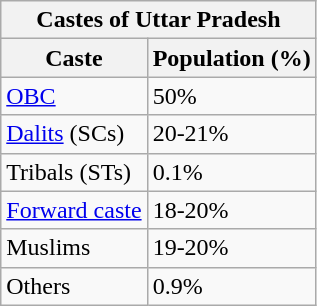<table class="wikitable" |>
<tr>
<th colspan="3">Castes of Uttar Pradesh</th>
</tr>
<tr>
<th>Caste</th>
<th>Population (%)</th>
</tr>
<tr>
<td><a href='#'>OBC</a></td>
<td>50%</td>
</tr>
<tr>
<td><a href='#'>Dalits</a> (SCs)</td>
<td>20-21%</td>
</tr>
<tr>
<td>Tribals (STs)</td>
<td>0.1%</td>
</tr>
<tr>
<td><a href='#'>Forward caste</a></td>
<td>18-20%</td>
</tr>
<tr>
<td>Muslims</td>
<td>19-20%</td>
</tr>
<tr>
<td>Others</td>
<td>0.9%</td>
</tr>
</table>
